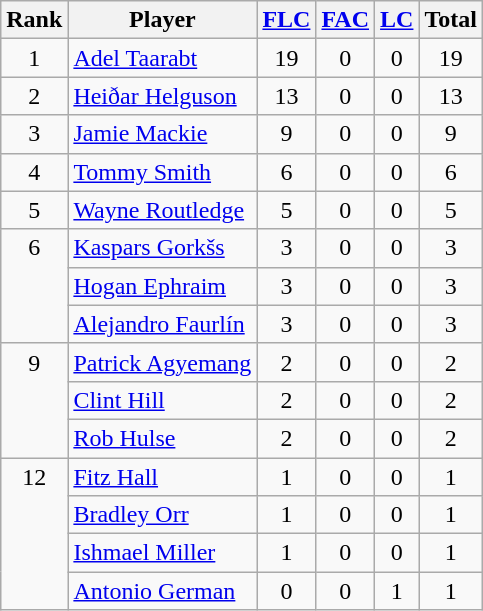<table class="wikitable" style="text-align:center">
<tr>
<th>Rank</th>
<th>Player</th>
<th><a href='#'>FLC</a></th>
<th><a href='#'>FAC</a></th>
<th><a href='#'>LC</a></th>
<th>Total</th>
</tr>
<tr>
<td>1</td>
<td align=left> <a href='#'>Adel Taarabt</a></td>
<td>19</td>
<td>0</td>
<td>0</td>
<td>19</td>
</tr>
<tr>
<td>2</td>
<td align=left> <a href='#'>Heiðar Helguson</a></td>
<td>13</td>
<td>0</td>
<td>0</td>
<td>13</td>
</tr>
<tr>
<td>3</td>
<td align=left> <a href='#'>Jamie Mackie</a></td>
<td>9</td>
<td>0</td>
<td>0</td>
<td>9</td>
</tr>
<tr>
<td>4</td>
<td align=left> <a href='#'>Tommy Smith</a></td>
<td>6</td>
<td>0</td>
<td>0</td>
<td>6</td>
</tr>
<tr>
<td>5</td>
<td align=left> <a href='#'>Wayne Routledge</a></td>
<td>5</td>
<td>0</td>
<td>0</td>
<td>5</td>
</tr>
<tr>
<td valign=top rowspan=3>6</td>
<td align=left> <a href='#'>Kaspars Gorkšs</a></td>
<td>3</td>
<td>0</td>
<td>0</td>
<td>3</td>
</tr>
<tr>
<td align=left> <a href='#'>Hogan Ephraim</a></td>
<td>3</td>
<td>0</td>
<td>0</td>
<td>3</td>
</tr>
<tr>
<td align=left> <a href='#'>Alejandro Faurlín</a></td>
<td>3</td>
<td>0</td>
<td>0</td>
<td>3</td>
</tr>
<tr>
<td valign=top rowspan=3>9</td>
<td align=left> <a href='#'>Patrick Agyemang</a></td>
<td>2</td>
<td>0</td>
<td>0</td>
<td>2</td>
</tr>
<tr>
<td align=left> <a href='#'>Clint Hill</a></td>
<td>2</td>
<td>0</td>
<td>0</td>
<td>2</td>
</tr>
<tr>
<td align=left> <a href='#'>Rob Hulse</a></td>
<td>2</td>
<td>0</td>
<td>0</td>
<td>2</td>
</tr>
<tr>
<td valign=top rowspan=4>12</td>
<td align=left> <a href='#'>Fitz Hall</a></td>
<td>1</td>
<td>0</td>
<td>0</td>
<td>1</td>
</tr>
<tr>
<td align=left> <a href='#'>Bradley Orr</a></td>
<td>1</td>
<td>0</td>
<td>0</td>
<td>1</td>
</tr>
<tr>
<td align=left> <a href='#'>Ishmael Miller</a></td>
<td>1</td>
<td>0</td>
<td>0</td>
<td>1</td>
</tr>
<tr>
<td align=left> <a href='#'>Antonio German</a></td>
<td>0</td>
<td>0</td>
<td>1</td>
<td>1</td>
</tr>
</table>
